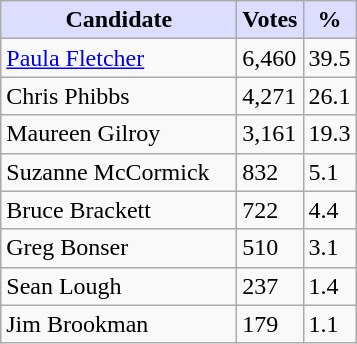<table class="wikitable">
<tr>
<th style="background:#ddf; width:150px;">Candidate</th>
<th style="background:#ddf;">Votes</th>
<th style="background:#ddf;">%</th>
</tr>
<tr>
<td><a href='#'>Paula Fletcher</a></td>
<td>6,460</td>
<td>39.5</td>
</tr>
<tr>
<td>Chris Phibbs</td>
<td>4,271</td>
<td>26.1</td>
</tr>
<tr>
<td>Maureen Gilroy</td>
<td>3,161</td>
<td>19.3</td>
</tr>
<tr>
<td>Suzanne McCormick</td>
<td>832</td>
<td>5.1</td>
</tr>
<tr>
<td>Bruce Brackett</td>
<td>722</td>
<td>4.4</td>
</tr>
<tr>
<td>Greg Bonser</td>
<td>510</td>
<td>3.1</td>
</tr>
<tr>
<td>Sean Lough</td>
<td>237</td>
<td>1.4</td>
</tr>
<tr>
<td>Jim Brookman</td>
<td>179</td>
<td>1.1</td>
</tr>
</table>
